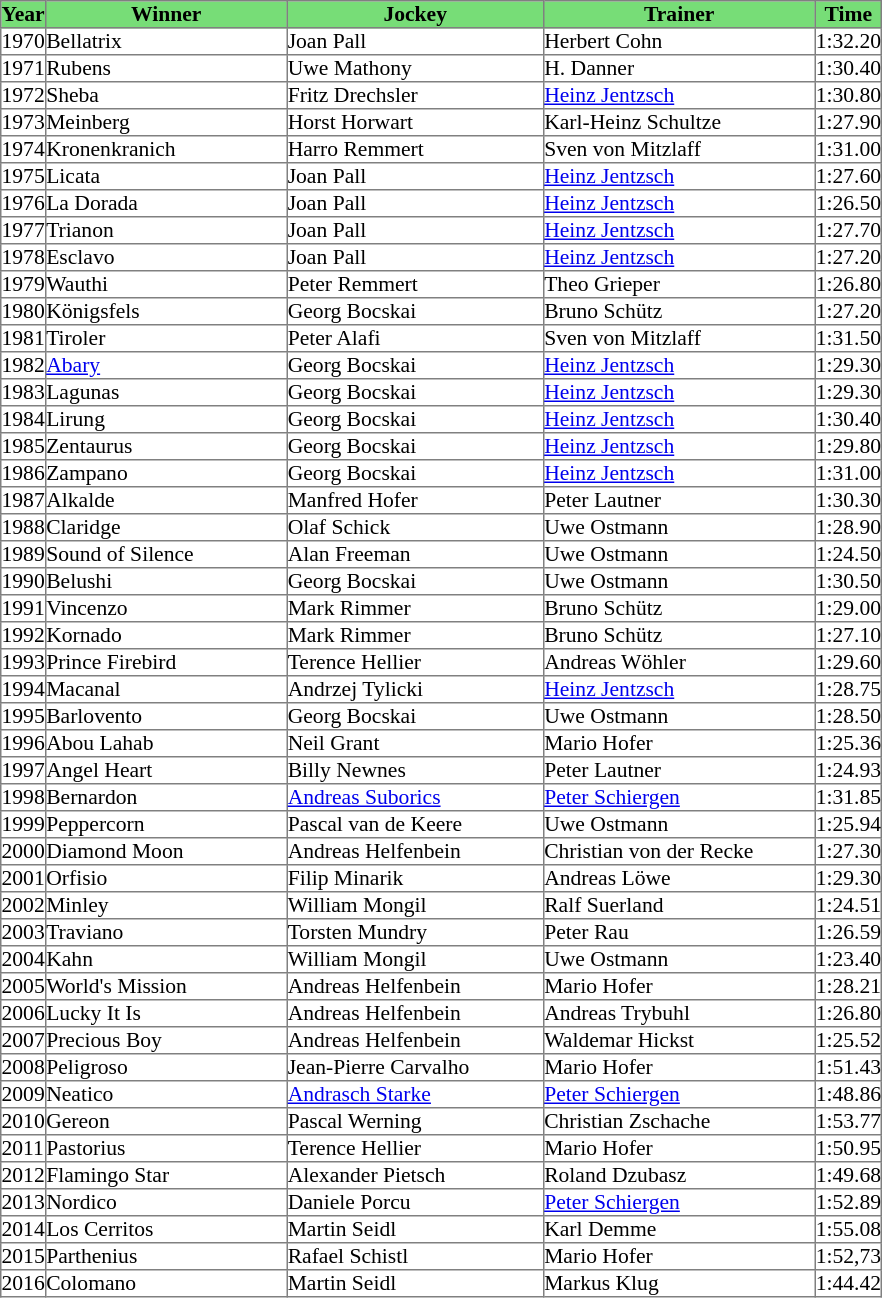<table class = "sortable" | border="1" cellpadding="0" style="border-collapse: collapse; font-size:90%">
<tr bgcolor="#77dd77" align="center">
<th>Year</th>
<th>Winner</th>
<th>Jockey</th>
<th>Trainer</th>
<th>Time</th>
</tr>
<tr>
<td>1970</td>
<td width=160px>Bellatrix</td>
<td width=170px>Joan Pall</td>
<td width=180px>Herbert Cohn</td>
<td>1:32.20</td>
</tr>
<tr>
<td>1971</td>
<td>Rubens</td>
<td>Uwe Mathony</td>
<td>H. Danner</td>
<td>1:30.40</td>
</tr>
<tr>
<td>1972</td>
<td>Sheba</td>
<td>Fritz Drechsler</td>
<td><a href='#'>Heinz Jentzsch</a></td>
<td>1:30.80</td>
</tr>
<tr>
<td>1973</td>
<td>Meinberg</td>
<td>Horst Horwart</td>
<td>Karl-Heinz Schultze</td>
<td>1:27.90</td>
</tr>
<tr>
<td>1974</td>
<td>Kronenkranich</td>
<td>Harro Remmert</td>
<td>Sven von Mitzlaff</td>
<td>1:31.00</td>
</tr>
<tr>
<td>1975</td>
<td>Licata</td>
<td>Joan Pall</td>
<td><a href='#'>Heinz Jentzsch</a></td>
<td>1:27.60</td>
</tr>
<tr>
<td>1976</td>
<td>La Dorada</td>
<td>Joan Pall</td>
<td><a href='#'>Heinz Jentzsch</a></td>
<td>1:26.50</td>
</tr>
<tr>
<td>1977</td>
<td>Trianon</td>
<td>Joan Pall</td>
<td><a href='#'>Heinz Jentzsch</a></td>
<td>1:27.70</td>
</tr>
<tr>
<td>1978</td>
<td>Esclavo</td>
<td>Joan Pall</td>
<td><a href='#'>Heinz Jentzsch</a></td>
<td>1:27.20</td>
</tr>
<tr>
<td>1979</td>
<td>Wauthi</td>
<td>Peter Remmert</td>
<td>Theo Grieper</td>
<td>1:26.80</td>
</tr>
<tr>
<td>1980</td>
<td>Königsfels</td>
<td>Georg Bocskai</td>
<td>Bruno Schütz</td>
<td>1:27.20</td>
</tr>
<tr>
<td>1981</td>
<td>Tiroler</td>
<td>Peter Alafi</td>
<td>Sven von Mitzlaff</td>
<td>1:31.50</td>
</tr>
<tr>
<td>1982</td>
<td><a href='#'>Abary</a></td>
<td>Georg Bocskai</td>
<td><a href='#'>Heinz Jentzsch</a></td>
<td>1:29.30</td>
</tr>
<tr>
<td>1983</td>
<td>Lagunas</td>
<td>Georg Bocskai</td>
<td><a href='#'>Heinz Jentzsch</a></td>
<td>1:29.30</td>
</tr>
<tr>
<td>1984</td>
<td>Lirung</td>
<td>Georg Bocskai</td>
<td><a href='#'>Heinz Jentzsch</a></td>
<td>1:30.40</td>
</tr>
<tr>
<td>1985</td>
<td>Zentaurus</td>
<td>Georg Bocskai</td>
<td><a href='#'>Heinz Jentzsch</a></td>
<td>1:29.80</td>
</tr>
<tr>
<td>1986</td>
<td>Zampano</td>
<td>Georg Bocskai</td>
<td><a href='#'>Heinz Jentzsch</a></td>
<td>1:31.00</td>
</tr>
<tr>
<td>1987</td>
<td>Alkalde</td>
<td>Manfred Hofer</td>
<td>Peter Lautner</td>
<td>1:30.30</td>
</tr>
<tr>
<td>1988</td>
<td>Claridge</td>
<td>Olaf Schick</td>
<td>Uwe Ostmann</td>
<td>1:28.90</td>
</tr>
<tr>
<td>1989</td>
<td>Sound of Silence</td>
<td>Alan Freeman</td>
<td>Uwe Ostmann</td>
<td>1:24.50</td>
</tr>
<tr>
<td>1990</td>
<td>Belushi</td>
<td>Georg Bocskai</td>
<td>Uwe Ostmann</td>
<td>1:30.50</td>
</tr>
<tr>
<td>1991</td>
<td>Vincenzo</td>
<td>Mark Rimmer</td>
<td>Bruno Schütz</td>
<td>1:29.00</td>
</tr>
<tr>
<td>1992</td>
<td>Kornado</td>
<td>Mark Rimmer</td>
<td>Bruno Schütz</td>
<td>1:27.10</td>
</tr>
<tr>
<td>1993</td>
<td>Prince Firebird</td>
<td>Terence Hellier</td>
<td>Andreas Wöhler</td>
<td>1:29.60</td>
</tr>
<tr>
<td>1994</td>
<td>Macanal</td>
<td>Andrzej Tylicki</td>
<td><a href='#'>Heinz Jentzsch</a></td>
<td>1:28.75</td>
</tr>
<tr>
<td>1995</td>
<td>Barlovento</td>
<td>Georg Bocskai</td>
<td>Uwe Ostmann</td>
<td>1:28.50</td>
</tr>
<tr>
<td>1996</td>
<td>Abou Lahab</td>
<td>Neil Grant</td>
<td>Mario Hofer</td>
<td>1:25.36</td>
</tr>
<tr>
<td>1997</td>
<td>Angel Heart</td>
<td>Billy Newnes</td>
<td>Peter Lautner</td>
<td>1:24.93</td>
</tr>
<tr>
<td>1998</td>
<td>Bernardon</td>
<td><a href='#'>Andreas Suborics</a></td>
<td><a href='#'>Peter Schiergen</a></td>
<td>1:31.85</td>
</tr>
<tr>
<td>1999</td>
<td>Peppercorn</td>
<td>Pascal van de Keere</td>
<td>Uwe Ostmann</td>
<td>1:25.94</td>
</tr>
<tr>
<td>2000</td>
<td>Diamond Moon</td>
<td>Andreas Helfenbein</td>
<td>Christian von der Recke</td>
<td>1:27.30</td>
</tr>
<tr>
<td>2001</td>
<td>Orfisio</td>
<td>Filip Minarik</td>
<td>Andreas Löwe</td>
<td>1:29.30</td>
</tr>
<tr>
<td>2002</td>
<td>Minley</td>
<td>William Mongil</td>
<td>Ralf Suerland</td>
<td>1:24.51</td>
</tr>
<tr>
<td>2003</td>
<td>Traviano</td>
<td>Torsten Mundry</td>
<td>Peter Rau</td>
<td>1:26.59</td>
</tr>
<tr>
<td>2004</td>
<td>Kahn</td>
<td>William Mongil</td>
<td>Uwe Ostmann</td>
<td>1:23.40</td>
</tr>
<tr>
<td>2005</td>
<td>World's Mission</td>
<td>Andreas Helfenbein</td>
<td>Mario Hofer</td>
<td>1:28.21</td>
</tr>
<tr>
<td>2006</td>
<td>Lucky It Is</td>
<td>Andreas Helfenbein</td>
<td>Andreas Trybuhl</td>
<td>1:26.80</td>
</tr>
<tr>
<td>2007</td>
<td>Precious Boy</td>
<td>Andreas Helfenbein</td>
<td>Waldemar Hickst</td>
<td>1:25.52</td>
</tr>
<tr>
<td>2008</td>
<td>Peligroso</td>
<td>Jean-Pierre Carvalho</td>
<td>Mario Hofer</td>
<td>1:51.43</td>
</tr>
<tr>
<td>2009</td>
<td>Neatico</td>
<td><a href='#'>Andrasch Starke</a></td>
<td><a href='#'>Peter Schiergen</a></td>
<td>1:48.86</td>
</tr>
<tr>
<td>2010</td>
<td>Gereon</td>
<td>Pascal Werning</td>
<td>Christian Zschache</td>
<td>1:53.77</td>
</tr>
<tr>
<td>2011</td>
<td>Pastorius</td>
<td>Terence Hellier</td>
<td>Mario Hofer</td>
<td>1:50.95</td>
</tr>
<tr>
<td>2012</td>
<td>Flamingo Star</td>
<td>Alexander Pietsch</td>
<td>Roland Dzubasz</td>
<td>1:49.68</td>
</tr>
<tr>
<td>2013</td>
<td>Nordico</td>
<td>Daniele Porcu</td>
<td><a href='#'>Peter Schiergen</a></td>
<td>1:52.89</td>
</tr>
<tr>
<td>2014</td>
<td>Los Cerritos</td>
<td>Martin Seidl</td>
<td>Karl Demme</td>
<td>1:55.08</td>
</tr>
<tr>
<td>2015</td>
<td>Parthenius</td>
<td>Rafael Schistl</td>
<td>Mario Hofer</td>
<td>1:52,73</td>
</tr>
<tr>
<td>2016</td>
<td>Colomano</td>
<td>Martin Seidl</td>
<td>Markus Klug</td>
<td>1:44.42</td>
</tr>
</table>
